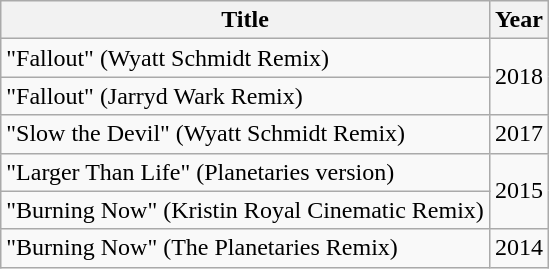<table class="wikitable">
<tr>
<th>Title</th>
<th>Year</th>
</tr>
<tr>
<td>"Fallout" (Wyatt Schmidt Remix)</td>
<td rowspan="2">2018</td>
</tr>
<tr>
<td>"Fallout" (Jarryd Wark Remix)</td>
</tr>
<tr>
<td>"Slow the Devil" (Wyatt Schmidt Remix)</td>
<td>2017</td>
</tr>
<tr>
<td>"Larger Than Life" (Planetaries version)</td>
<td rowspan="2">2015</td>
</tr>
<tr>
<td>"Burning Now" (Kristin Royal Cinematic Remix)</td>
</tr>
<tr>
<td>"Burning Now" (The Planetaries Remix)</td>
<td>2014</td>
</tr>
</table>
